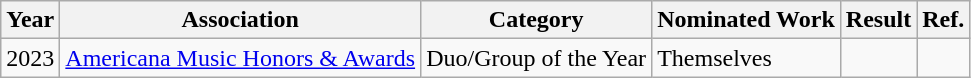<table class="wikitable sortable">
<tr>
<th>Year</th>
<th>Association</th>
<th>Category</th>
<th>Nominated Work</th>
<th>Result</th>
<th>Ref.</th>
</tr>
<tr>
<td>2023</td>
<td><a href='#'>Americana Music Honors & Awards</a></td>
<td>Duo/Group of the Year</td>
<td>Themselves</td>
<td></td>
<td></td>
</tr>
</table>
